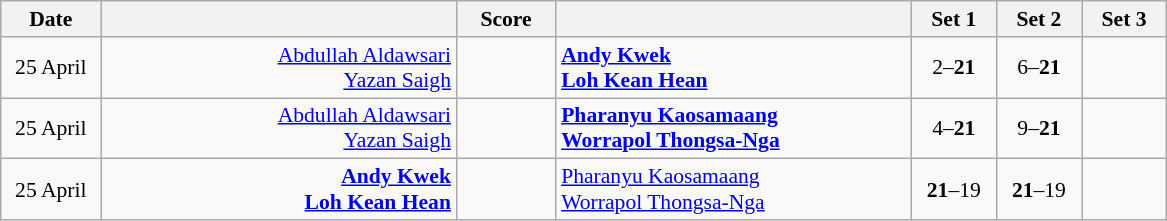<table class="wikitable" style="text-align: center; font-size:90%">
<tr>
<th width="60">Date</th>
<th align="right" width="230"></th>
<th width="60">Score</th>
<th align="left" width="230"></th>
<th width="50">Set 1</th>
<th width="50">Set 2</th>
<th width="50">Set 3</th>
</tr>
<tr>
<td>25 April<br></td>
<td align="right"><a href='#'>Abdullah Aldawsari</a> <br><a href='#'>Yazan Saigh</a> </td>
<td align="center"></td>
<td align="left"><strong> <a href='#'>Andy Kwek</a><br> <a href='#'>Loh Kean Hean</a></strong></td>
<td>2–<strong>21</strong></td>
<td>6–<strong>21</strong></td>
<td></td>
</tr>
<tr>
<td>25 April<br></td>
<td align="right"><a href='#'>Abdullah Aldawsari</a> <br><a href='#'>Yazan Saigh</a> </td>
<td align="center"></td>
<td align="left"><strong> <a href='#'>Pharanyu Kaosamaang</a><br> <a href='#'>Worrapol Thongsa-Nga</a></strong></td>
<td>4–<strong>21</strong></td>
<td>9–<strong>21</strong></td>
<td></td>
</tr>
<tr>
<td>25 April<br></td>
<td align="right"><strong><a href='#'>Andy Kwek</a> <br><a href='#'>Loh Kean Hean</a> </strong></td>
<td align="center"></td>
<td align="left"> <a href='#'>Pharanyu Kaosamaang</a><br> <a href='#'>Worrapol Thongsa-Nga</a></td>
<td><strong>21</strong>–19</td>
<td><strong>21</strong>–19</td>
<td></td>
</tr>
</table>
